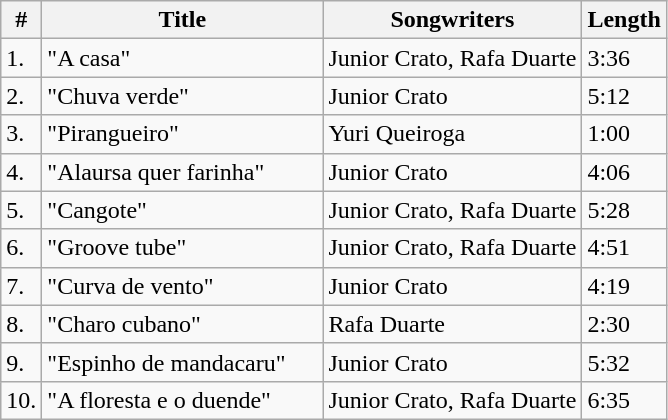<table class="wikitable">
<tr>
<th>#</th>
<th width="180">Title</th>
<th>Songwriters</th>
<th>Length</th>
</tr>
<tr>
<td>1.</td>
<td>"A casa"</td>
<td>Junior Crato, Rafa Duarte</td>
<td>3:36</td>
</tr>
<tr>
<td>2.</td>
<td>"Chuva verde"</td>
<td>Junior Crato</td>
<td>5:12</td>
</tr>
<tr>
<td>3.</td>
<td>"Pirangueiro"</td>
<td>Yuri Queiroga</td>
<td>1:00</td>
</tr>
<tr>
<td>4.</td>
<td>"Alaursa quer farinha"</td>
<td>Junior Crato</td>
<td>4:06</td>
</tr>
<tr>
<td>5.</td>
<td>"Cangote"</td>
<td>Junior Crato, Rafa Duarte</td>
<td>5:28</td>
</tr>
<tr>
<td>6.</td>
<td>"Groove tube"</td>
<td>Junior Crato, Rafa Duarte</td>
<td>4:51</td>
</tr>
<tr>
<td>7.</td>
<td>"Curva de vento"</td>
<td>Junior Crato</td>
<td>4:19</td>
</tr>
<tr>
<td>8.</td>
<td>"Charo cubano"</td>
<td>Rafa Duarte</td>
<td>2:30</td>
</tr>
<tr>
<td>9.</td>
<td>"Espinho de mandacaru"</td>
<td>Junior Crato</td>
<td>5:32</td>
</tr>
<tr>
<td>10.</td>
<td>"A floresta e o duende"</td>
<td>Junior Crato, Rafa Duarte</td>
<td>6:35</td>
</tr>
</table>
